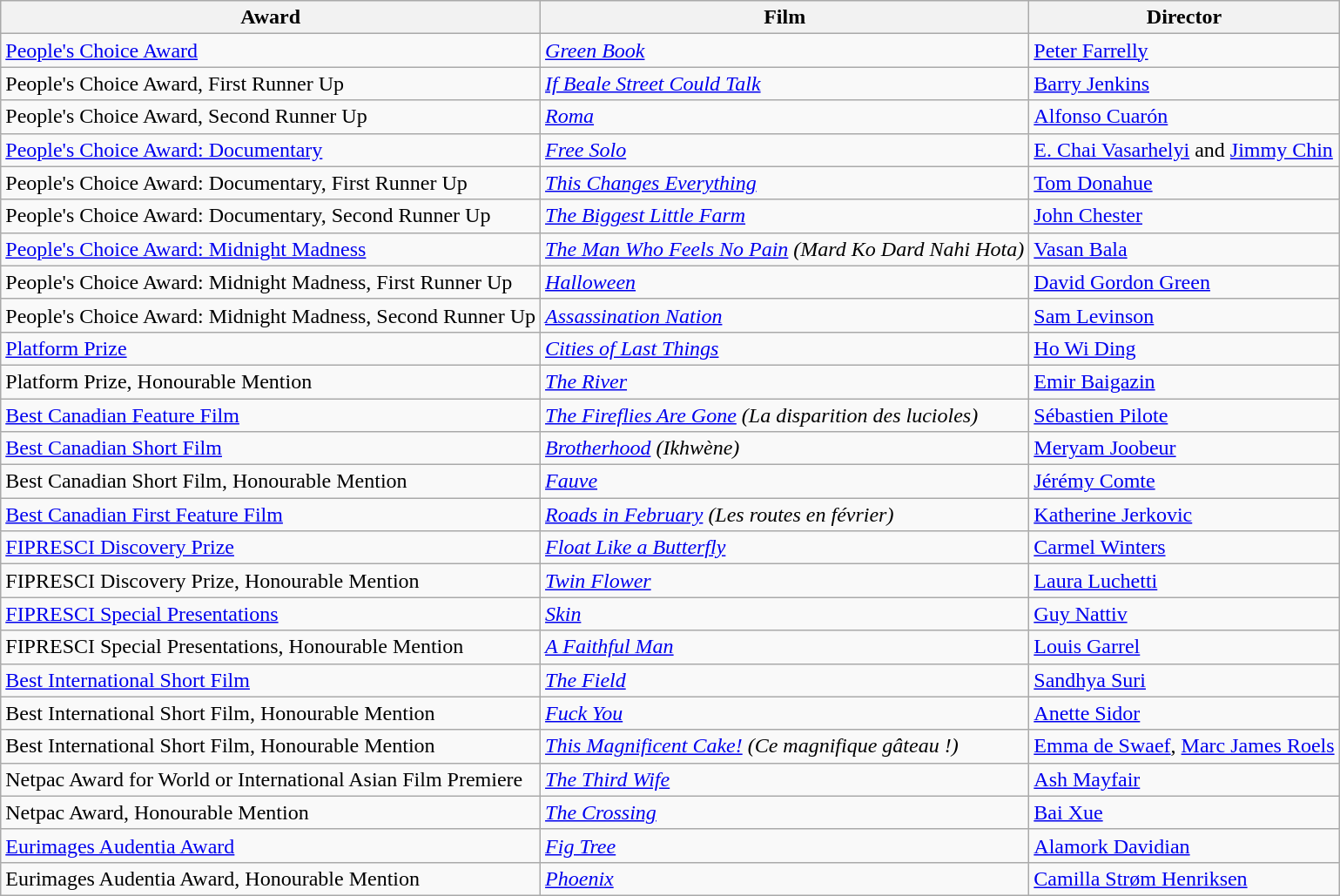<table class="wikitable">
<tr>
<th>Award</th>
<th>Film</th>
<th>Director</th>
</tr>
<tr>
<td><a href='#'>People's Choice Award</a></td>
<td><em><a href='#'>Green Book</a></em></td>
<td><a href='#'>Peter Farrelly</a></td>
</tr>
<tr>
<td>People's Choice Award, First Runner Up</td>
<td><em><a href='#'>If Beale Street Could Talk</a></em></td>
<td><a href='#'>Barry Jenkins</a></td>
</tr>
<tr>
<td>People's Choice Award, Second Runner Up</td>
<td><em><a href='#'>Roma</a></em></td>
<td><a href='#'>Alfonso Cuarón</a></td>
</tr>
<tr>
<td><a href='#'>People's Choice Award: Documentary</a></td>
<td><em><a href='#'>Free Solo</a></em></td>
<td><a href='#'>E. Chai Vasarhelyi</a> and <a href='#'>Jimmy Chin</a></td>
</tr>
<tr>
<td>People's Choice Award: Documentary, First Runner Up</td>
<td><em><a href='#'>This Changes Everything</a></em></td>
<td><a href='#'>Tom Donahue</a></td>
</tr>
<tr>
<td>People's Choice Award: Documentary, Second Runner Up</td>
<td><em><a href='#'>The Biggest Little Farm</a></em></td>
<td><a href='#'>John Chester</a></td>
</tr>
<tr>
<td><a href='#'>People's Choice Award: Midnight Madness</a></td>
<td><em><a href='#'>The Man Who Feels No Pain</a> (Mard Ko Dard Nahi Hota)</em></td>
<td><a href='#'>Vasan Bala</a></td>
</tr>
<tr>
<td>People's Choice Award: Midnight Madness, First Runner Up</td>
<td><em><a href='#'>Halloween</a></em></td>
<td><a href='#'>David Gordon Green</a></td>
</tr>
<tr>
<td>People's Choice Award: Midnight Madness, Second Runner Up</td>
<td><em><a href='#'>Assassination Nation</a></em></td>
<td><a href='#'>Sam Levinson</a></td>
</tr>
<tr>
<td><a href='#'>Platform Prize</a></td>
<td><em><a href='#'>Cities of Last Things</a></em></td>
<td><a href='#'>Ho Wi Ding</a></td>
</tr>
<tr>
<td>Platform Prize, Honourable Mention</td>
<td><em><a href='#'>The River</a></em></td>
<td><a href='#'>Emir Baigazin</a></td>
</tr>
<tr>
<td><a href='#'>Best Canadian Feature Film</a></td>
<td><em><a href='#'>The Fireflies Are Gone</a> (La disparition des lucioles)</em></td>
<td><a href='#'>Sébastien Pilote</a></td>
</tr>
<tr>
<td><a href='#'>Best Canadian Short Film</a></td>
<td><em><a href='#'>Brotherhood</a> (Ikhwène)</em></td>
<td><a href='#'>Meryam Joobeur</a></td>
</tr>
<tr>
<td>Best Canadian Short Film, Honourable Mention</td>
<td><em><a href='#'>Fauve</a></em></td>
<td><a href='#'>Jérémy Comte</a></td>
</tr>
<tr>
<td><a href='#'>Best Canadian First Feature Film</a></td>
<td><em><a href='#'>Roads in February</a> (Les routes en février)</em></td>
<td><a href='#'>Katherine Jerkovic</a></td>
</tr>
<tr>
<td><a href='#'>FIPRESCI Discovery Prize</a></td>
<td><em><a href='#'>Float Like a Butterfly</a></em></td>
<td><a href='#'>Carmel Winters</a></td>
</tr>
<tr>
<td>FIPRESCI Discovery Prize, Honourable Mention</td>
<td><em><a href='#'>Twin Flower</a></em></td>
<td><a href='#'>Laura Luchetti</a></td>
</tr>
<tr>
<td><a href='#'>FIPRESCI Special Presentations</a></td>
<td><em><a href='#'>Skin</a></em></td>
<td><a href='#'>Guy Nattiv</a></td>
</tr>
<tr>
<td>FIPRESCI Special Presentations, Honourable Mention</td>
<td><em><a href='#'>A Faithful Man</a></em></td>
<td><a href='#'>Louis Garrel</a></td>
</tr>
<tr>
<td><a href='#'>Best International Short Film</a></td>
<td><em><a href='#'>The Field</a></em></td>
<td><a href='#'>Sandhya Suri</a></td>
</tr>
<tr>
<td>Best International Short Film, Honourable Mention</td>
<td><em><a href='#'>Fuck You</a></em></td>
<td><a href='#'>Anette Sidor</a></td>
</tr>
<tr>
<td>Best International Short Film, Honourable Mention</td>
<td><em><a href='#'>This Magnificent Cake!</a> (Ce magnifique gâteau !)</em></td>
<td><a href='#'>Emma de Swaef</a>, <a href='#'>Marc James Roels</a></td>
</tr>
<tr>
<td>Netpac Award for World or International Asian Film Premiere</td>
<td><em><a href='#'>The Third Wife</a></em></td>
<td><a href='#'>Ash Mayfair</a></td>
</tr>
<tr>
<td>Netpac Award, Honourable Mention</td>
<td><em><a href='#'>The Crossing</a></em></td>
<td><a href='#'>Bai Xue</a></td>
</tr>
<tr>
<td><a href='#'>Eurimages Audentia Award</a></td>
<td><em><a href='#'>Fig Tree</a></em></td>
<td><a href='#'>Alamork Davidian</a></td>
</tr>
<tr>
<td>Eurimages Audentia Award, Honourable Mention</td>
<td><em><a href='#'>Phoenix</a></em></td>
<td><a href='#'>Camilla Strøm Henriksen</a></td>
</tr>
</table>
